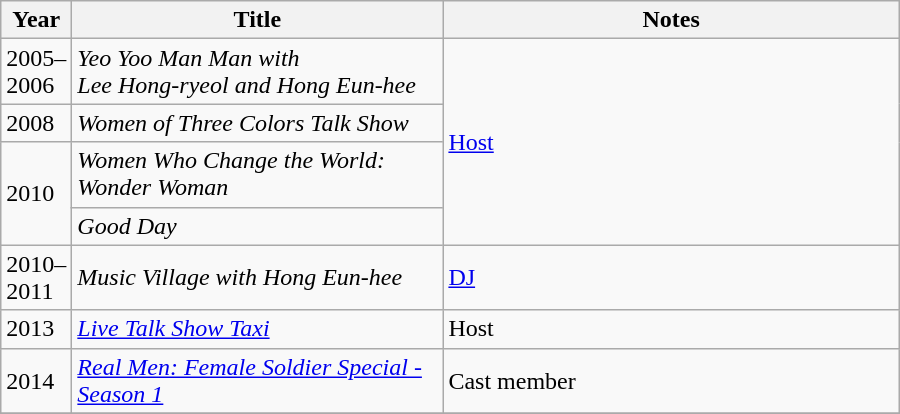<table class="wikitable" style="width:600px">
<tr>
<th width=10>Year</th>
<th width=240>Title</th>
<th>Notes</th>
</tr>
<tr>
<td>2005–2006</td>
<td><em>Yeo Yoo Man Man with <br> Lee Hong-ryeol and Hong Eun-hee</em></td>
<td rowspan="4"><a href='#'>Host</a></td>
</tr>
<tr>
<td>2008</td>
<td><em>Women of Three Colors Talk Show</em></td>
</tr>
<tr>
<td rowspan="2">2010</td>
<td><em>Women Who Change the World: <br> Wonder Woman</em></td>
</tr>
<tr>
<td><em>Good Day</em></td>
</tr>
<tr>
<td>2010–2011</td>
<td><em>Music Village with Hong Eun-hee</em> </td>
<td><a href='#'>DJ</a></td>
</tr>
<tr>
<td>2013</td>
<td><em><a href='#'>Live Talk Show Taxi</a></em></td>
<td>Host</td>
</tr>
<tr>
<td>2014</td>
<td><em><a href='#'>Real Men: Female Soldier Special - Season 1</a></em></td>
<td>Cast member</td>
</tr>
<tr>
</tr>
</table>
